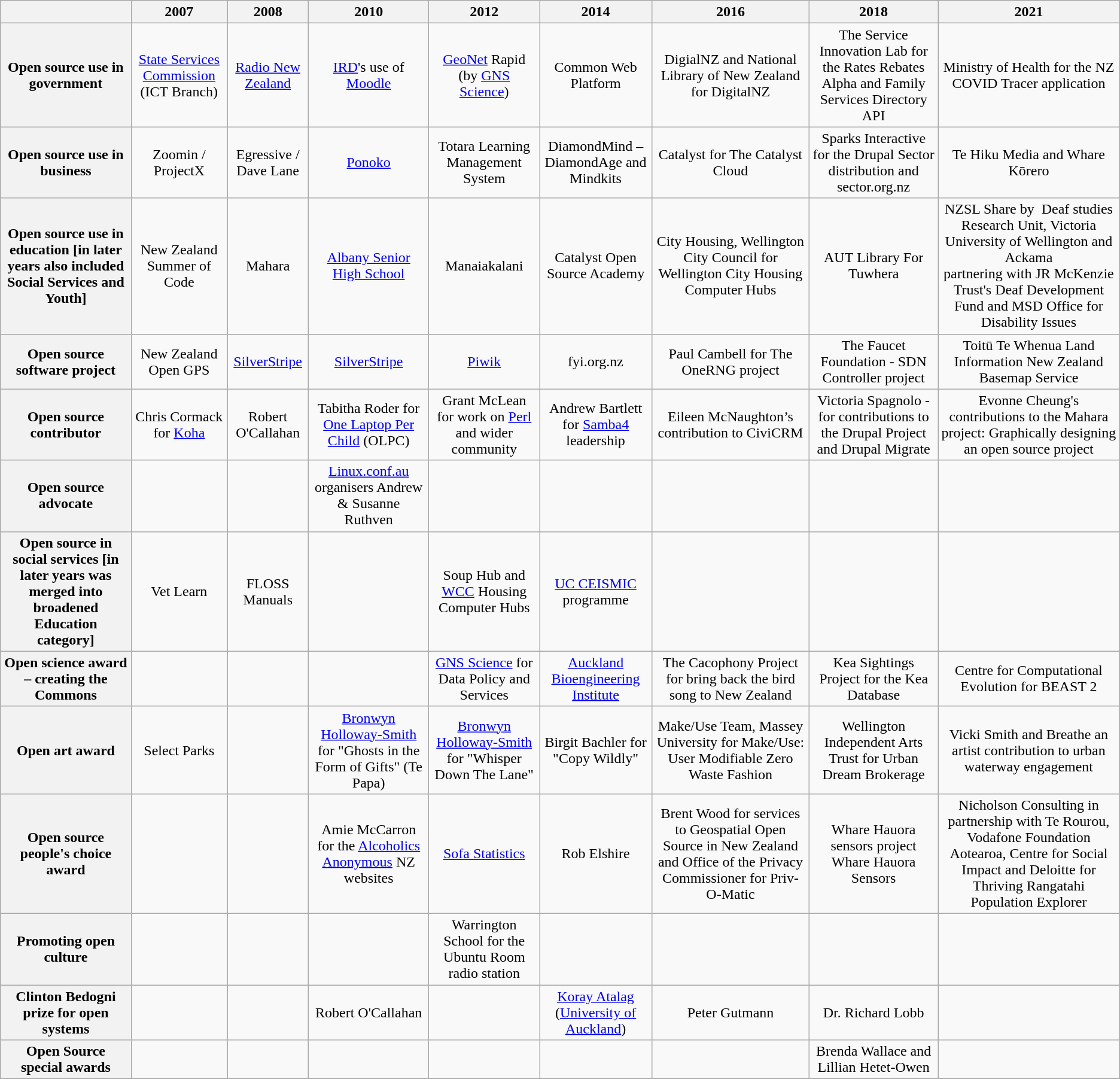<table class="wikitable" style="text-align:center">
<tr>
<th></th>
<th>2007</th>
<th>2008</th>
<th>2010</th>
<th>2012</th>
<th>2014</th>
<th>2016 </th>
<th>2018 </th>
<th>2021</th>
</tr>
<tr>
<th>Open source use in government</th>
<td><a href='#'>State Services Commission</a> (ICT Branch)</td>
<td><a href='#'>Radio New Zealand</a></td>
<td><a href='#'>IRD</a>'s use of <a href='#'>Moodle</a></td>
<td><a href='#'>GeoNet</a> Rapid (by <a href='#'>GNS Science</a>)</td>
<td>Common Web Platform</td>
<td>DigialNZ and National Library of New Zealand for DigitalNZ</td>
<td>The Service Innovation Lab for the Rates Rebates Alpha and Family Services Directory API</td>
<td>Ministry of Health for the NZ COVID Tracer application</td>
</tr>
<tr>
<th>Open source use in business</th>
<td>Zoomin / ProjectX</td>
<td>Egressive / Dave Lane</td>
<td><a href='#'>Ponoko</a></td>
<td>Totara Learning Management System</td>
<td>DiamondMind – DiamondAge and Mindkits</td>
<td>Catalyst for The Catalyst Cloud</td>
<td>Sparks Interactive for the Drupal Sector distribution and sector.org.nz</td>
<td>Te Hiku Media and Whare Kōrero</td>
</tr>
<tr>
<th>Open source use in education [in later years also included Social Services and Youth]</th>
<td>New Zealand Summer of Code</td>
<td>Mahara</td>
<td><a href='#'>Albany Senior High School</a></td>
<td>Manaiakalani</td>
<td>Catalyst Open Source Academy</td>
<td>City Housing, Wellington City Council for Wellington City Housing Computer Hubs</td>
<td>AUT Library For Tuwhera</td>
<td>NZSL Share by  Deaf studies Research Unit, Victoria University of Wellington and Ackama<br>partnering with JR McKenzie Trust's Deaf Development Fund and MSD Office for Disability Issues</td>
</tr>
<tr>
<th>Open source software project</th>
<td>New Zealand Open GPS</td>
<td><a href='#'>SilverStripe</a></td>
<td><a href='#'>SilverStripe</a></td>
<td><a href='#'>Piwik</a></td>
<td>fyi.org.nz</td>
<td>Paul Cambell for The OneRNG project</td>
<td>The Faucet Foundation - SDN Controller project</td>
<td>Toitū Te Whenua Land Information New Zealand Basemap Service</td>
</tr>
<tr>
<th>Open source contributor</th>
<td>Chris Cormack for <a href='#'>Koha</a></td>
<td>Robert O'Callahan</td>
<td>Tabitha Roder for <a href='#'>One Laptop Per Child</a> (OLPC)</td>
<td>Grant McLean for work on <a href='#'>Perl</a> and wider community</td>
<td>Andrew Bartlett for <a href='#'>Samba4</a> leadership</td>
<td>Eileen McNaughton’s contribution to CiviCRM</td>
<td>Victoria Spagnolo - for contributions to the Drupal Project and Drupal Migrate</td>
<td>Evonne Cheung's contributions to the Mahara project: Graphically designing an open source project</td>
</tr>
<tr>
<th>Open source advocate</th>
<td></td>
<td></td>
<td><a href='#'>Linux.conf.au</a> organisers Andrew & Susanne Ruthven</td>
<td></td>
<td></td>
<td></td>
<td></td>
<td></td>
</tr>
<tr>
<th>Open source in social services [in later years was merged into broadened Education category]</th>
<td>Vet Learn</td>
<td>FLOSS Manuals</td>
<td></td>
<td>Soup Hub and <a href='#'>WCC</a> Housing Computer Hubs</td>
<td><a href='#'>UC CEISMIC</a> programme</td>
<td></td>
<td></td>
<td></td>
</tr>
<tr>
<th>Open science award – creating the Commons</th>
<td></td>
<td></td>
<td></td>
<td><a href='#'>GNS Science</a> for Data Policy and Services</td>
<td><a href='#'>Auckland Bioengineering Institute</a></td>
<td>The Cacophony Project for bring back the bird song to New Zealand</td>
<td>Kea Sightings Project for the Kea Database</td>
<td>Centre for Computational Evolution for BEAST 2</td>
</tr>
<tr>
<th>Open art award</th>
<td>Select Parks</td>
<td></td>
<td><a href='#'>Bronwyn Holloway-Smith</a> for "Ghosts in the Form of Gifts" (Te Papa)</td>
<td><a href='#'>Bronwyn Holloway-Smith</a> for "Whisper Down The Lane"</td>
<td>Birgit Bachler for "Copy Wildly"</td>
<td>Make/Use Team, Massey University for Make/Use: User Modifiable Zero Waste Fashion</td>
<td>Wellington Independent Arts Trust for Urban Dream Brokerage</td>
<td>Vicki Smith and Breathe an artist contribution to urban waterway engagement</td>
</tr>
<tr>
<th>Open source people's choice award</th>
<td></td>
<td></td>
<td>Amie McCarron for the <a href='#'>Alcoholics Anonymous</a> NZ websites</td>
<td><a href='#'>Sofa Statistics</a></td>
<td>Rob Elshire</td>
<td>Brent Wood for services to Geospatial Open Source in New Zealand and Office of the Privacy Commissioner for Priv-O-Matic</td>
<td>Whare Hauora sensors project Whare Hauora Sensors</td>
<td>Nicholson Consulting in partnership with Te Rourou, Vodafone Foundation Aotearoa, Centre for Social Impact and Deloitte for Thriving Rangatahi Population Explorer</td>
</tr>
<tr>
<th>Promoting open culture</th>
<td></td>
<td></td>
<td></td>
<td>Warrington School for the Ubuntu Room radio station</td>
<td></td>
<td></td>
<td></td>
<td></td>
</tr>
<tr>
<th>Clinton Bedogni prize for open systems</th>
<td></td>
<td></td>
<td>Robert O'Callahan</td>
<td></td>
<td><a href='#'>Koray Atalag</a> (<a href='#'>University of Auckland</a>)</td>
<td>Peter Gutmann</td>
<td>Dr. Richard Lobb</td>
<td></td>
</tr>
<tr>
<th>Open Source special awards</th>
<td></td>
<td></td>
<td></td>
<td></td>
<td></td>
<td></td>
<td>Brenda Wallace and Lillian Hetet-Owen</td>
<td></td>
</tr>
<tr>
</tr>
</table>
